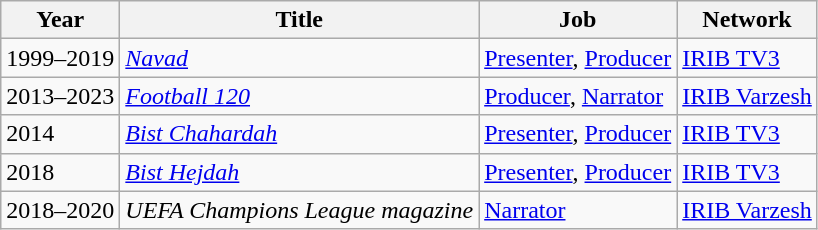<table class="wikitable">
<tr>
<th>Year</th>
<th>Title</th>
<th>Job</th>
<th>Network</th>
</tr>
<tr>
<td>1999–2019</td>
<td><em><a href='#'>Navad</a></em></td>
<td><a href='#'>Presenter</a>, <a href='#'>Producer</a></td>
<td><a href='#'>IRIB TV3</a></td>
</tr>
<tr>
<td>2013–2023</td>
<td><em><a href='#'>Football 120</a></em></td>
<td><a href='#'>Producer</a>, <a href='#'>Narrator</a></td>
<td><a href='#'>IRIB Varzesh</a></td>
</tr>
<tr>
<td>2014</td>
<td><em><a href='#'>Bist Chahardah</a></em></td>
<td><a href='#'>Presenter</a>, <a href='#'>Producer</a></td>
<td><a href='#'>IRIB TV3</a></td>
</tr>
<tr>
<td>2018</td>
<td><em><a href='#'>Bist Hejdah</a></em></td>
<td><a href='#'>Presenter</a>, <a href='#'>Producer</a></td>
<td><a href='#'>IRIB TV3</a></td>
</tr>
<tr>
<td>2018–2020</td>
<td><em>UEFA Champions League magazine</em></td>
<td><a href='#'>Narrator</a></td>
<td><a href='#'>IRIB Varzesh</a></td>
</tr>
</table>
